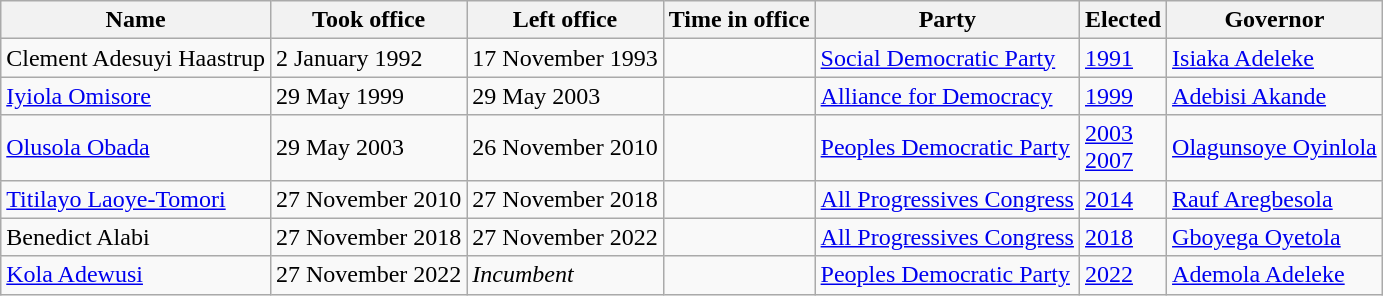<table class="wikitable">
<tr>
<th>Name</th>
<th>Took office</th>
<th>Left office</th>
<th>Time in office</th>
<th>Party</th>
<th>Elected</th>
<th>Governor</th>
</tr>
<tr>
<td>Clement Adesuyi Haastrup<br></td>
<td>2 January 1992</td>
<td>17 November 1993</td>
<td></td>
<td><a href='#'>Social Democratic Party</a></td>
<td><a href='#'>1991</a></td>
<td><a href='#'>Isiaka Adeleke</a></td>
</tr>
<tr>
<td><a href='#'>Iyiola Omisore</a><br></td>
<td>29 May 1999</td>
<td>29 May 2003</td>
<td></td>
<td><a href='#'>Alliance for Democracy</a></td>
<td><a href='#'>1999</a></td>
<td><a href='#'>Adebisi Akande</a></td>
</tr>
<tr>
<td><a href='#'>Olusola Obada</a><br></td>
<td>29 May 2003</td>
<td>26 November 2010</td>
<td></td>
<td><a href='#'>Peoples Democratic Party</a></td>
<td><a href='#'>2003</a><br><a href='#'>2007</a></td>
<td><a href='#'>Olagunsoye Oyinlola</a></td>
</tr>
<tr>
<td><a href='#'>Titilayo Laoye-Tomori</a><br></td>
<td>27 November 2010</td>
<td>27 November 2018</td>
<td></td>
<td><a href='#'>All Progressives Congress</a></td>
<td><a href='#'>2014</a></td>
<td><a href='#'>Rauf Aregbesola</a></td>
</tr>
<tr>
<td>Benedict Alabi<br></td>
<td>27 November 2018</td>
<td>27 November 2022</td>
<td></td>
<td><a href='#'>All Progressives Congress</a></td>
<td><a href='#'>2018</a></td>
<td><a href='#'>Gboyega Oyetola</a></td>
</tr>
<tr>
<td><a href='#'>Kola Adewusi</a><br></td>
<td>27 November 2022</td>
<td><em>Incumbent</em></td>
<td></td>
<td><a href='#'>Peoples Democratic Party</a></td>
<td><a href='#'>2022</a></td>
<td><a href='#'>Ademola Adeleke</a></td>
</tr>
</table>
